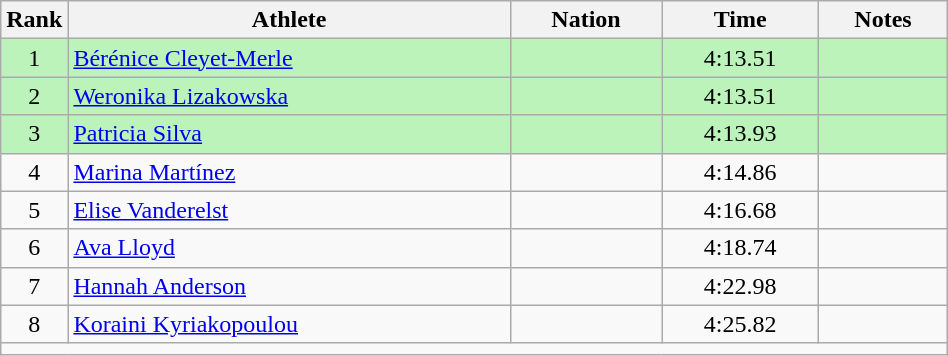<table class="wikitable sortable" style="text-align:center;width: 50%;">
<tr>
<th scope="col" style="width: 10px;">Rank</th>
<th scope="col">Athlete</th>
<th scope="col">Nation</th>
<th scope="col">Time</th>
<th scope="col">Notes</th>
</tr>
<tr bgcolor=bbf3bb>
<td>1</td>
<td align=left><a href='#'>Bérénice Cleyet-Merle</a></td>
<td align=left></td>
<td>4:13.51</td>
<td></td>
</tr>
<tr bgcolor=bbf3bb>
<td>2</td>
<td align=left><a href='#'>Weronika Lizakowska</a></td>
<td align=left></td>
<td>4:13.51</td>
<td></td>
</tr>
<tr bgcolor=bbf3bb>
<td>3</td>
<td align=left><a href='#'>Patricia Silva</a></td>
<td align=left></td>
<td>4:13.93</td>
<td></td>
</tr>
<tr>
<td>4</td>
<td align=left><a href='#'>Marina Martínez</a></td>
<td align=left></td>
<td>4:14.86</td>
<td></td>
</tr>
<tr>
<td>5</td>
<td align=left><a href='#'>Elise Vanderelst</a></td>
<td align=left></td>
<td>4:16.68</td>
<td></td>
</tr>
<tr>
<td>6</td>
<td align=left><a href='#'>Ava Lloyd</a></td>
<td align=left></td>
<td>4:18.74</td>
<td></td>
</tr>
<tr>
<td>7</td>
<td align=left><a href='#'>Hannah Anderson</a></td>
<td align=left></td>
<td>4:22.98</td>
<td></td>
</tr>
<tr>
<td>8</td>
<td align=left><a href='#'>Koraini Kyriakopoulou</a></td>
<td align=left></td>
<td>4:25.82</td>
<td></td>
</tr>
<tr class="sortbottom">
<td colspan="5"></td>
</tr>
</table>
